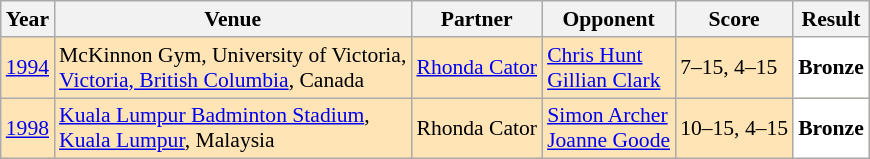<table class="sortable wikitable" style="font-size: 90%;">
<tr>
<th>Year</th>
<th>Venue</th>
<th>Partner</th>
<th>Opponent</th>
<th>Score</th>
<th>Result</th>
</tr>
<tr style="background:#FFE4B5">
<td align="center"><a href='#'>1994</a></td>
<td align="left">McKinnon Gym, University of Victoria,<br><a href='#'>Victoria, British Columbia</a>, Canada</td>
<td align="left"> <a href='#'>Rhonda Cator</a></td>
<td align="left"> <a href='#'>Chris Hunt</a> <br>  <a href='#'>Gillian Clark</a></td>
<td align="left">7–15, 4–15</td>
<td style="text-align:left; background:white"> <strong>Bronze</strong></td>
</tr>
<tr style="background:#FFE4B5">
<td align="center"><a href='#'>1998</a></td>
<td align="left"><a href='#'>Kuala Lumpur Badminton Stadium</a>,<br><a href='#'>Kuala Lumpur</a>, Malaysia</td>
<td align="left"> Rhonda Cator</td>
<td align="left"> <a href='#'>Simon Archer</a> <br>  <a href='#'>Joanne Goode</a></td>
<td align="left">10–15, 4–15</td>
<td style="text-align:left; background:white"> <strong>Bronze</strong></td>
</tr>
</table>
